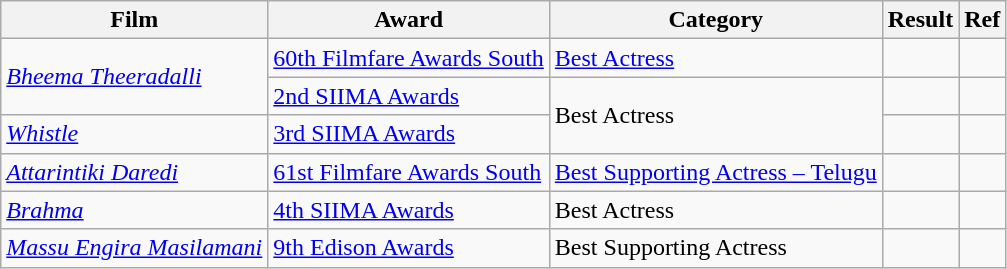<table class="wikitable sortable">
<tr>
<th>Film</th>
<th>Award</th>
<th>Category</th>
<th>Result</th>
<th>Ref</th>
</tr>
<tr>
<td rowspan=2><em><a href='#'>Bheema Theeradalli</a></em></td>
<td><a href='#'>60th Filmfare Awards South</a></td>
<td><a href='#'>Best Actress</a></td>
<td></td>
<td></td>
</tr>
<tr>
<td><a href='#'>2nd SIIMA Awards</a></td>
<td rowspan="2">Best Actress</td>
<td></td>
<td></td>
</tr>
<tr>
<td><em><a href='#'>Whistle</a></em></td>
<td><a href='#'>3rd SIIMA Awards</a></td>
<td></td>
<td></td>
</tr>
<tr>
<td><em><a href='#'>Attarintiki Daredi</a></em></td>
<td><a href='#'>61st Filmfare Awards South</a></td>
<td><a href='#'>Best Supporting Actress – Telugu</a></td>
<td></td>
<td></td>
</tr>
<tr>
<td><em><a href='#'>Brahma</a></em></td>
<td><a href='#'>4th SIIMA Awards</a></td>
<td>Best Actress</td>
<td></td>
<td></td>
</tr>
<tr>
<td><em><a href='#'>Massu Engira Masilamani</a></em></td>
<td><a href='#'>9th Edison Awards</a></td>
<td>Best Supporting Actress</td>
<td></td>
<td><br></td>
</tr>
</table>
